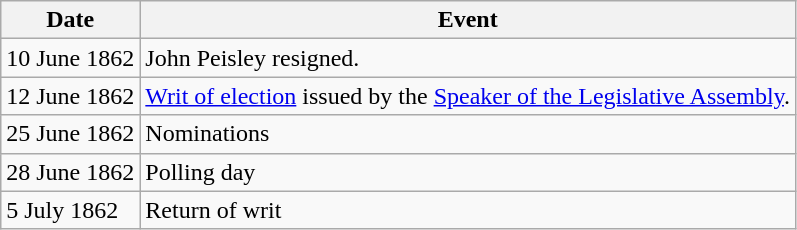<table class="wikitable">
<tr>
<th>Date</th>
<th>Event</th>
</tr>
<tr>
<td>10 June 1862</td>
<td>John Peisley resigned.</td>
</tr>
<tr>
<td>12 June 1862</td>
<td><a href='#'>Writ of election</a> issued by the <a href='#'>Speaker of the Legislative Assembly</a>.</td>
</tr>
<tr>
<td>25 June 1862</td>
<td>Nominations</td>
</tr>
<tr>
<td>28 June 1862</td>
<td>Polling day</td>
</tr>
<tr>
<td>5 July 1862</td>
<td>Return of writ</td>
</tr>
</table>
